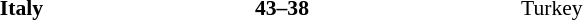<table width=75% cellspacing=1>
<tr>
<th width=25%></th>
<th width=25%></th>
<th width=25%></th>
</tr>
<tr style=font-size:90%>
<td align=right><strong>Italy</strong></td>
<td align=center><strong>43–38</strong></td>
<td>Turkey</td>
</tr>
</table>
